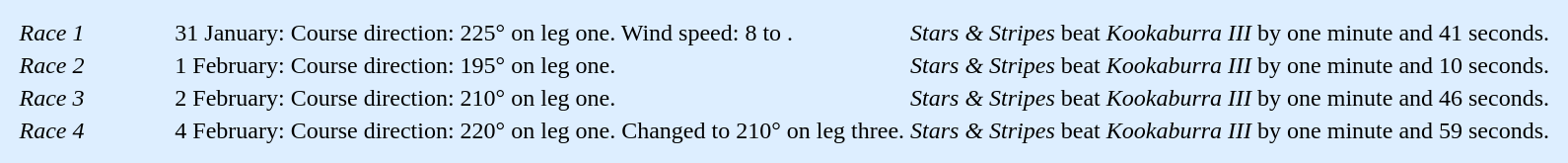<table style="background:#def; padding:10px;">
<tr>
<td style="vertical-align:top; white-space:nowrap; width:10%;"><em>Race 1</em></td>
<td style="vertical-align:top;">31 January: Course direction: 225° on leg one. Wind speed: 8 to .</td>
<td style="vertical-align:top;"><em>Stars & Stripes</em> beat <em>Kookaburra III</em> by one minute and 41 seconds.</td>
</tr>
<tr style="vertical-align:top;">
<td style="white-space:nowrap; "><em>Race 2</em></td>
<td>1 February: Course direction: 195° on leg one.</td>
<td><em>Stars & Stripes</em> beat <em>Kookaburra III</em> by one minute and 10 seconds.</td>
</tr>
<tr style="vertical-align:top;">
<td style="white-space:nowrap; "><em>Race 3</em></td>
<td>2 February: Course direction: 210° on leg one.</td>
<td><em>Stars & Stripes</em> beat <em>Kookaburra III</em> by one minute and 46 seconds.</td>
</tr>
<tr style="vertical-align:top;">
<td style="white-space:nowrap; "><em>Race 4</em></td>
<td>4 February: Course direction: 220° on leg one. Changed to 210° on leg three.</td>
<td><em>Stars & Stripes</em> beat <em>Kookaburra III</em> by one minute and 59 seconds.</td>
</tr>
</table>
